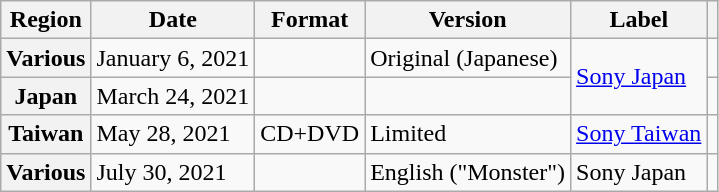<table class="wikitable plainrowheaders">
<tr>
<th scope="col">Region</th>
<th scope="col">Date</th>
<th scope="col">Format</th>
<th scope="col">Version</th>
<th scope="col">Label</th>
<th scope="col"></th>
</tr>
<tr>
<th scope="row">Various</th>
<td>January 6, 2021</td>
<td></td>
<td>Original (Japanese)</td>
<td rowspan="2"><a href='#'>Sony Japan</a></td>
<td style="text-align:center"></td>
</tr>
<tr>
<th scope="row">Japan</th>
<td>March 24, 2021</td>
<td></td>
<td></td>
<td style="text-align:center"></td>
</tr>
<tr>
<th scope="row">Taiwan</th>
<td>May 28, 2021</td>
<td>CD+DVD</td>
<td>Limited</td>
<td><a href='#'>Sony Taiwan</a></td>
<td style="text-align:center"></td>
</tr>
<tr>
<th scope="row">Various</th>
<td>July 30, 2021</td>
<td></td>
<td>English ("Monster")</td>
<td>Sony Japan</td>
<td style="text-align:center"></td>
</tr>
</table>
